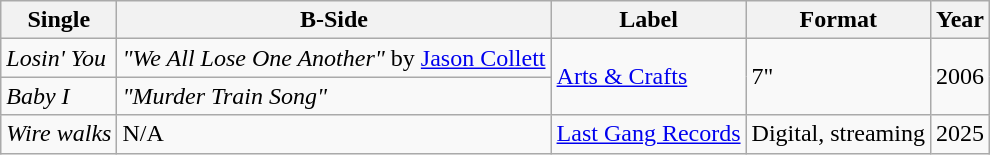<table class="wikitable">
<tr>
<th>Single</th>
<th>B-Side</th>
<th>Label</th>
<th>Format</th>
<th>Year</th>
</tr>
<tr>
<td><em>Losin' You</em></td>
<td><em>"We All Lose One Another"</em> by <a href='#'>Jason Collett</a></td>
<td rowspan="2"><a href='#'>Arts & Crafts</a></td>
<td rowspan="2">7"</td>
<td rowspan="2">2006</td>
</tr>
<tr>
<td><em>Baby I</em></td>
<td><em>"Murder Train Song"</em></td>
</tr>
<tr>
<td><em>Wire walks</em></td>
<td>N/A</td>
<td><a href='#'>Last Gang Records</a></td>
<td>Digital, streaming</td>
<td>2025</td>
</tr>
</table>
